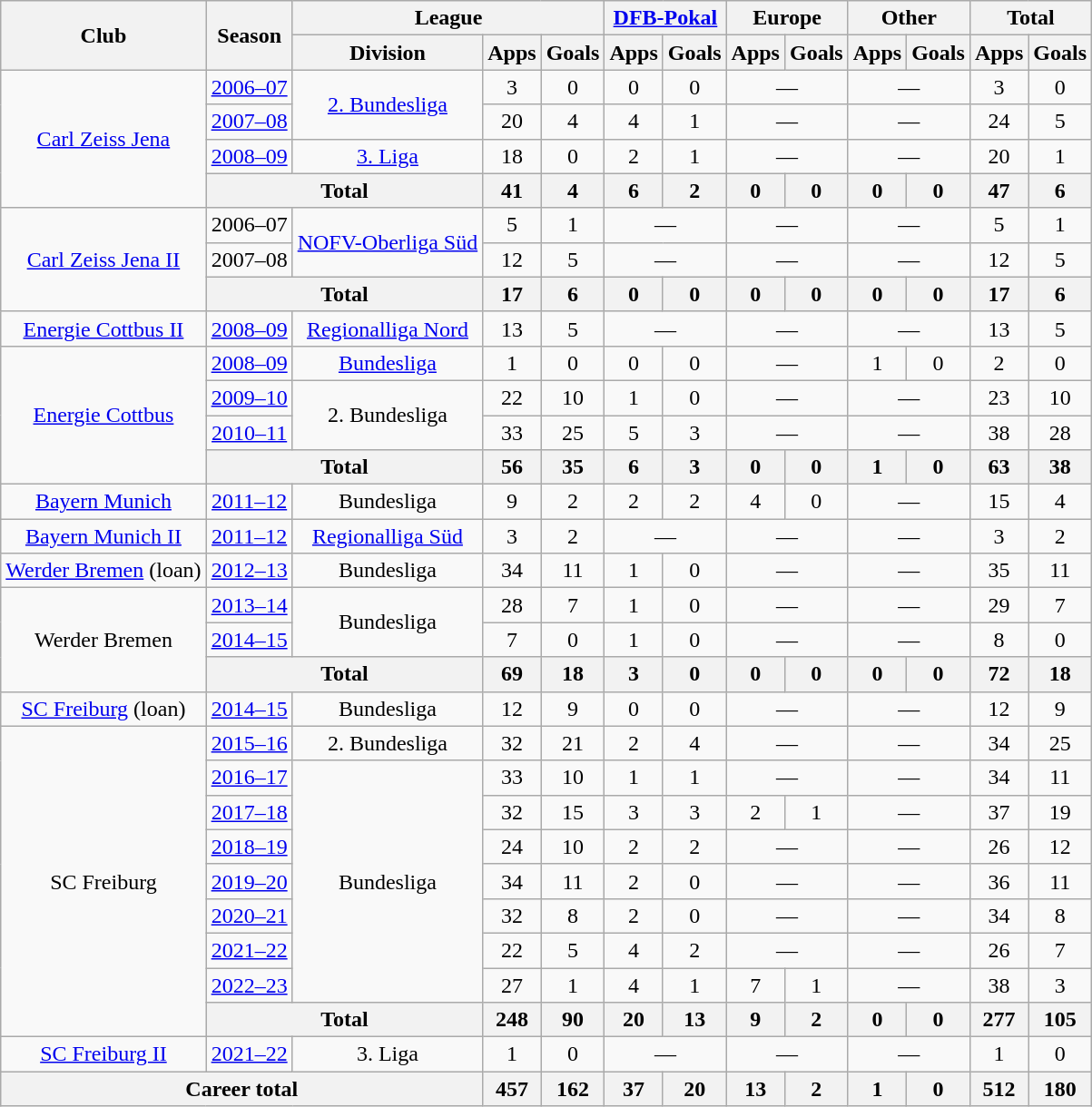<table class="wikitable" style="text-align:center">
<tr>
<th rowspan="2">Club</th>
<th rowspan="2">Season</th>
<th colspan="3">League</th>
<th colspan="2"><a href='#'>DFB-Pokal</a></th>
<th colspan="2">Europe</th>
<th colspan="2">Other</th>
<th colspan="2">Total</th>
</tr>
<tr>
<th>Division</th>
<th>Apps</th>
<th>Goals</th>
<th>Apps</th>
<th>Goals</th>
<th>Apps</th>
<th>Goals</th>
<th>Apps</th>
<th>Goals</th>
<th>Apps</th>
<th>Goals</th>
</tr>
<tr>
<td rowspan="4"><a href='#'>Carl Zeiss Jena</a></td>
<td><a href='#'>2006–07</a></td>
<td rowspan="2"><a href='#'>2. Bundesliga</a></td>
<td>3</td>
<td>0</td>
<td>0</td>
<td>0</td>
<td colspan="2">—</td>
<td colspan="2">—</td>
<td>3</td>
<td>0</td>
</tr>
<tr>
<td><a href='#'>2007–08</a></td>
<td>20</td>
<td>4</td>
<td>4</td>
<td>1</td>
<td colspan="2">—</td>
<td colspan="2">—</td>
<td>24</td>
<td>5</td>
</tr>
<tr>
<td><a href='#'>2008–09</a></td>
<td><a href='#'>3. Liga</a></td>
<td>18</td>
<td>0</td>
<td>2</td>
<td>1</td>
<td colspan="2">—</td>
<td colspan="2">—</td>
<td>20</td>
<td>1</td>
</tr>
<tr>
<th colspan="2">Total</th>
<th>41</th>
<th>4</th>
<th>6</th>
<th>2</th>
<th>0</th>
<th>0</th>
<th>0</th>
<th>0</th>
<th>47</th>
<th>6</th>
</tr>
<tr>
<td rowspan="3"><a href='#'>Carl Zeiss Jena II</a></td>
<td>2006–07</td>
<td rowspan="2"><a href='#'>NOFV-Oberliga Süd</a></td>
<td>5</td>
<td>1</td>
<td colspan="2">—</td>
<td colspan="2">—</td>
<td colspan="2">—</td>
<td>5</td>
<td>1</td>
</tr>
<tr>
<td>2007–08</td>
<td>12</td>
<td>5</td>
<td colspan="2">—</td>
<td colspan="2">—</td>
<td colspan="2">—</td>
<td>12</td>
<td>5</td>
</tr>
<tr>
<th colspan="2">Total</th>
<th>17</th>
<th>6</th>
<th>0</th>
<th>0</th>
<th>0</th>
<th>0</th>
<th>0</th>
<th>0</th>
<th>17</th>
<th>6</th>
</tr>
<tr>
<td><a href='#'>Energie Cottbus II</a></td>
<td><a href='#'>2008–09</a></td>
<td><a href='#'>Regionalliga Nord</a></td>
<td>13</td>
<td>5</td>
<td colspan="2">—</td>
<td colspan="2">—</td>
<td colspan="2">—</td>
<td>13</td>
<td>5</td>
</tr>
<tr>
<td rowspan="4"><a href='#'>Energie Cottbus</a></td>
<td><a href='#'>2008–09</a></td>
<td><a href='#'>Bundesliga</a></td>
<td>1</td>
<td>0</td>
<td>0</td>
<td>0</td>
<td colspan="2">—</td>
<td>1</td>
<td>0</td>
<td>2</td>
<td>0</td>
</tr>
<tr>
<td><a href='#'>2009–10</a></td>
<td rowspan="2">2. Bundesliga</td>
<td>22</td>
<td>10</td>
<td>1</td>
<td>0</td>
<td colspan="2">—</td>
<td colspan="2">—</td>
<td>23</td>
<td>10</td>
</tr>
<tr>
<td><a href='#'>2010–11</a></td>
<td>33</td>
<td>25</td>
<td>5</td>
<td>3</td>
<td colspan="2">—</td>
<td colspan="2">—</td>
<td>38</td>
<td>28</td>
</tr>
<tr>
<th colspan="2">Total</th>
<th>56</th>
<th>35</th>
<th>6</th>
<th>3</th>
<th>0</th>
<th>0</th>
<th>1</th>
<th>0</th>
<th>63</th>
<th>38</th>
</tr>
<tr>
<td><a href='#'>Bayern Munich</a></td>
<td><a href='#'>2011–12</a></td>
<td>Bundesliga</td>
<td>9</td>
<td>2</td>
<td>2</td>
<td>2</td>
<td>4</td>
<td>0</td>
<td colspan="2">—</td>
<td>15</td>
<td>4</td>
</tr>
<tr>
<td><a href='#'>Bayern Munich II</a></td>
<td><a href='#'>2011–12</a></td>
<td><a href='#'>Regionalliga Süd</a></td>
<td>3</td>
<td>2</td>
<td colspan="2">—</td>
<td colspan="2">—</td>
<td colspan="2">—</td>
<td>3</td>
<td>2</td>
</tr>
<tr>
<td><a href='#'>Werder Bremen</a> (loan)</td>
<td><a href='#'>2012–13</a></td>
<td>Bundesliga</td>
<td>34</td>
<td>11</td>
<td>1</td>
<td>0</td>
<td colspan="2">—</td>
<td colspan="2">—</td>
<td>35</td>
<td>11</td>
</tr>
<tr>
<td rowspan="3">Werder Bremen</td>
<td><a href='#'>2013–14</a></td>
<td rowspan="2">Bundesliga</td>
<td>28</td>
<td>7</td>
<td>1</td>
<td>0</td>
<td colspan="2">—</td>
<td colspan="2">—</td>
<td>29</td>
<td>7</td>
</tr>
<tr>
<td><a href='#'>2014–15</a></td>
<td>7</td>
<td>0</td>
<td>1</td>
<td>0</td>
<td colspan="2">—</td>
<td colspan="2">—</td>
<td>8</td>
<td>0</td>
</tr>
<tr>
<th colspan="2">Total</th>
<th>69</th>
<th>18</th>
<th>3</th>
<th>0</th>
<th>0</th>
<th>0</th>
<th>0</th>
<th>0</th>
<th>72</th>
<th>18</th>
</tr>
<tr>
<td><a href='#'>SC Freiburg</a> (loan)</td>
<td><a href='#'>2014–15</a></td>
<td>Bundesliga</td>
<td>12</td>
<td>9</td>
<td>0</td>
<td>0</td>
<td colspan="2">—</td>
<td colspan="2">—</td>
<td>12</td>
<td>9</td>
</tr>
<tr>
<td rowspan="9">SC Freiburg</td>
<td><a href='#'>2015–16</a></td>
<td>2. Bundesliga</td>
<td>32</td>
<td>21</td>
<td>2</td>
<td>4</td>
<td colspan="2">—</td>
<td colspan="2">—</td>
<td>34</td>
<td>25</td>
</tr>
<tr>
<td><a href='#'>2016–17</a></td>
<td rowspan="7">Bundesliga</td>
<td>33</td>
<td>10</td>
<td>1</td>
<td>1</td>
<td colspan="2">—</td>
<td colspan="2">—</td>
<td>34</td>
<td>11</td>
</tr>
<tr>
<td><a href='#'>2017–18</a></td>
<td>32</td>
<td>15</td>
<td>3</td>
<td>3</td>
<td>2</td>
<td>1</td>
<td colspan="2">—</td>
<td>37</td>
<td>19</td>
</tr>
<tr>
<td><a href='#'>2018–19</a></td>
<td>24</td>
<td>10</td>
<td>2</td>
<td>2</td>
<td colspan="2">—</td>
<td colspan="2">—</td>
<td>26</td>
<td>12</td>
</tr>
<tr>
<td><a href='#'>2019–20</a></td>
<td>34</td>
<td>11</td>
<td>2</td>
<td>0</td>
<td colspan="2">—</td>
<td colspan="2">—</td>
<td>36</td>
<td>11</td>
</tr>
<tr>
<td><a href='#'>2020–21</a></td>
<td>32</td>
<td>8</td>
<td>2</td>
<td>0</td>
<td colspan="2">—</td>
<td colspan="2">—</td>
<td>34</td>
<td>8</td>
</tr>
<tr>
<td><a href='#'>2021–22</a></td>
<td>22</td>
<td>5</td>
<td>4</td>
<td>2</td>
<td colspan="2">—</td>
<td colspan="2">—</td>
<td>26</td>
<td>7</td>
</tr>
<tr>
<td><a href='#'>2022–23</a></td>
<td>27</td>
<td>1</td>
<td>4</td>
<td>1</td>
<td>7</td>
<td>1</td>
<td colspan="2">—</td>
<td>38</td>
<td>3</td>
</tr>
<tr>
<th colspan="2">Total</th>
<th>248</th>
<th>90</th>
<th>20</th>
<th>13</th>
<th>9</th>
<th>2</th>
<th>0</th>
<th>0</th>
<th>277</th>
<th>105</th>
</tr>
<tr>
<td><a href='#'>SC Freiburg II</a></td>
<td><a href='#'>2021–22</a></td>
<td>3. Liga</td>
<td>1</td>
<td>0</td>
<td colspan="2">—</td>
<td colspan="2">—</td>
<td colspan="2">—</td>
<td>1</td>
<td>0</td>
</tr>
<tr>
<th colspan="3">Career total</th>
<th>457</th>
<th>162</th>
<th>37</th>
<th>20</th>
<th>13</th>
<th>2</th>
<th>1</th>
<th>0</th>
<th>512</th>
<th>180</th>
</tr>
</table>
